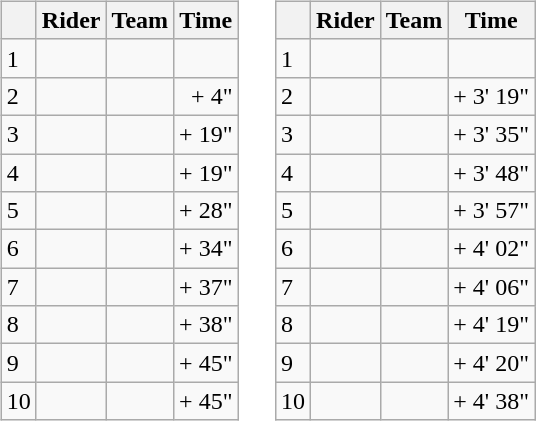<table>
<tr>
<td><br><table class="wikitable">
<tr>
<th></th>
<th>Rider</th>
<th>Team</th>
<th>Time</th>
</tr>
<tr>
<td>1</td>
<td></td>
<td></td>
<td align="right"></td>
</tr>
<tr>
<td>2</td>
<td></td>
<td></td>
<td align="right">+ 4"</td>
</tr>
<tr>
<td>3</td>
<td></td>
<td></td>
<td align="right">+ 19"</td>
</tr>
<tr>
<td>4</td>
<td></td>
<td></td>
<td align="right">+ 19"</td>
</tr>
<tr>
<td>5</td>
<td></td>
<td></td>
<td align="right">+ 28"</td>
</tr>
<tr>
<td>6</td>
<td></td>
<td></td>
<td align="right">+ 34"</td>
</tr>
<tr>
<td>7</td>
<td></td>
<td></td>
<td align="right">+ 37"</td>
</tr>
<tr>
<td>8</td>
<td></td>
<td></td>
<td align="right">+ 38"</td>
</tr>
<tr>
<td>9</td>
<td></td>
<td></td>
<td align="right">+ 45"</td>
</tr>
<tr>
<td>10</td>
<td></td>
<td></td>
<td align="right">+ 45"</td>
</tr>
</table>
</td>
<td></td>
<td><br><table class="wikitable">
<tr>
<th></th>
<th>Rider</th>
<th>Team</th>
<th>Time</th>
</tr>
<tr>
<td>1</td>
<td> </td>
<td></td>
<td align="right"></td>
</tr>
<tr>
<td>2</td>
<td> </td>
<td></td>
<td align="right">+ 3' 19"</td>
</tr>
<tr>
<td>3</td>
<td> </td>
<td></td>
<td align="right">+ 3' 35"</td>
</tr>
<tr>
<td>4</td>
<td></td>
<td></td>
<td align="right">+ 3' 48"</td>
</tr>
<tr>
<td>5</td>
<td></td>
<td></td>
<td align="right">+ 3' 57"</td>
</tr>
<tr>
<td>6</td>
<td> </td>
<td></td>
<td align="right">+ 4' 02"</td>
</tr>
<tr>
<td>7</td>
<td></td>
<td></td>
<td align="right">+ 4' 06"</td>
</tr>
<tr>
<td>8</td>
<td></td>
<td></td>
<td align="right">+ 4' 19"</td>
</tr>
<tr>
<td>9</td>
<td></td>
<td></td>
<td align="right">+ 4' 20"</td>
</tr>
<tr>
<td>10</td>
<td></td>
<td></td>
<td align="right">+ 4' 38"</td>
</tr>
</table>
</td>
</tr>
</table>
